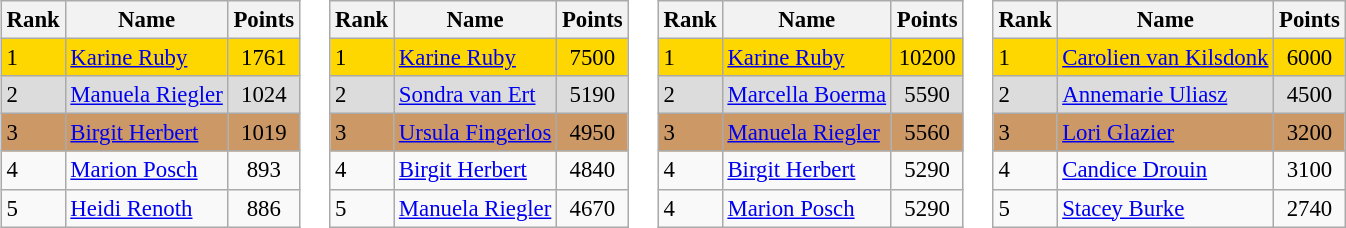<table style="font-size:95%;">
<tr valign="top">
<td><br><table class="wikitable">
<tr class="hintergrundfarbe5">
<th>Rank</th>
<th>Name</th>
<th>Points</th>
</tr>
<tr style="background:#FFD700;">
<td>1</td>
<td> <a href='#'>Karine Ruby</a></td>
<td style="text-align:center;">1761</td>
</tr>
<tr style="background:#DCDCDC;">
<td>2</td>
<td> <a href='#'>Manuela Riegler</a></td>
<td style="text-align:center;">1024</td>
</tr>
<tr style="background:#CC9966;">
<td>3</td>
<td> <a href='#'>Birgit Herbert</a></td>
<td style="text-align:center;">1019</td>
</tr>
<tr>
<td>4</td>
<td> <a href='#'>Marion Posch</a></td>
<td style="text-align:center;">893</td>
</tr>
<tr>
<td>5</td>
<td> <a href='#'>Heidi Renoth</a></td>
<td style="text-align:center;">886</td>
</tr>
</table>
</td>
<td><br><table class="wikitable">
<tr class="hintergrundfarbe5">
<th>Rank</th>
<th>Name</th>
<th>Points</th>
</tr>
<tr style="background:#FFD700;">
<td>1</td>
<td> <a href='#'>Karine Ruby</a></td>
<td style="text-align:center;">7500</td>
</tr>
<tr style="background:#DCDCDC;">
<td>2</td>
<td> <a href='#'>Sondra van Ert</a></td>
<td style="text-align:center;">5190</td>
</tr>
<tr style="background:#CC9966;">
<td>3</td>
<td> <a href='#'>Ursula Fingerlos</a></td>
<td style="text-align:center;">4950</td>
</tr>
<tr>
<td>4</td>
<td> <a href='#'>Birgit Herbert</a></td>
<td style="text-align:center;">4840</td>
</tr>
<tr>
<td>5</td>
<td> <a href='#'>Manuela Riegler</a></td>
<td style="text-align:center;">4670</td>
</tr>
</table>
</td>
<td><br><table class="wikitable">
<tr class="hintergrundfarbe5">
<th>Rank</th>
<th>Name</th>
<th>Points</th>
</tr>
<tr style="background:#FFD700;">
<td>1</td>
<td> <a href='#'>Karine Ruby</a></td>
<td style="text-align:center;">10200</td>
</tr>
<tr style="background:#DCDCDC;">
<td>2</td>
<td> <a href='#'>Marcella Boerma</a></td>
<td style="text-align:center;">5590</td>
</tr>
<tr style="background:#CC9966;">
<td>3</td>
<td> <a href='#'>Manuela Riegler</a></td>
<td style="text-align:center;">5560</td>
</tr>
<tr>
<td>4</td>
<td> <a href='#'>Birgit Herbert</a></td>
<td style="text-align:center;">5290</td>
</tr>
<tr>
<td>4</td>
<td> <a href='#'>Marion Posch</a></td>
<td style="text-align:center;">5290</td>
</tr>
</table>
</td>
<td><br><table class="wikitable">
<tr class="hintergrundfarbe5">
<th>Rank</th>
<th>Name</th>
<th>Points</th>
</tr>
<tr style="background:#FFD700;">
<td>1</td>
<td> <a href='#'>Carolien van Kilsdonk</a></td>
<td style="text-align:center;">6000</td>
</tr>
<tr style="background:#DCDCDC;">
<td>2</td>
<td> <a href='#'>Annemarie Uliasz</a></td>
<td style="text-align:center;">4500</td>
</tr>
<tr style="background:#CC9966;">
<td>3</td>
<td> <a href='#'>Lori Glazier</a></td>
<td style="text-align:center;">3200</td>
</tr>
<tr>
<td>4</td>
<td> <a href='#'>Candice Drouin</a></td>
<td style="text-align:center;">3100</td>
</tr>
<tr>
<td>5</td>
<td> <a href='#'>Stacey Burke</a></td>
<td style="text-align:center;">2740</td>
</tr>
</table>
</td>
</tr>
</table>
